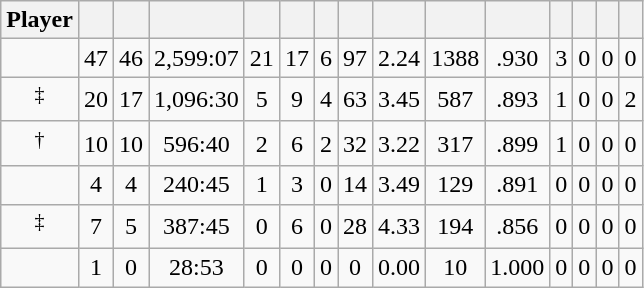<table class="wikitable sortable" style="text-align:center;">
<tr>
<th>Player</th>
<th></th>
<th></th>
<th></th>
<th></th>
<th></th>
<th></th>
<th></th>
<th></th>
<th></th>
<th></th>
<th></th>
<th></th>
<th></th>
<th></th>
</tr>
<tr>
<td style=white-space:nowrap></td>
<td>47</td>
<td>46</td>
<td>2,599:07</td>
<td>21</td>
<td>17</td>
<td>6</td>
<td>97</td>
<td>2.24</td>
<td>1388</td>
<td>.930</td>
<td>3</td>
<td>0</td>
<td>0</td>
<td>0</td>
</tr>
<tr>
<td style=white-space:nowrap><sup>‡</sup></td>
<td>20</td>
<td>17</td>
<td>1,096:30</td>
<td>5</td>
<td>9</td>
<td>4</td>
<td>63</td>
<td>3.45</td>
<td>587</td>
<td>.893</td>
<td>1</td>
<td>0</td>
<td>0</td>
<td>2</td>
</tr>
<tr>
<td style=white-space:nowrap><sup>†</sup></td>
<td>10</td>
<td>10</td>
<td>596:40</td>
<td>2</td>
<td>6</td>
<td>2</td>
<td>32</td>
<td>3.22</td>
<td>317</td>
<td>.899</td>
<td>1</td>
<td>0</td>
<td>0</td>
<td>0</td>
</tr>
<tr>
<td style=white-space:nowrap></td>
<td>4</td>
<td>4</td>
<td>240:45</td>
<td>1</td>
<td>3</td>
<td>0</td>
<td>14</td>
<td>3.49</td>
<td>129</td>
<td>.891</td>
<td>0</td>
<td>0</td>
<td>0</td>
<td>0</td>
</tr>
<tr>
<td style=white-space:nowrap><sup>‡</sup></td>
<td>7</td>
<td>5</td>
<td>387:45</td>
<td>0</td>
<td>6</td>
<td>0</td>
<td>28</td>
<td>4.33</td>
<td>194</td>
<td>.856</td>
<td>0</td>
<td>0</td>
<td>0</td>
<td>0</td>
</tr>
<tr>
<td style=white-space:nowrap></td>
<td>1</td>
<td>0</td>
<td>28:53</td>
<td>0</td>
<td>0</td>
<td>0</td>
<td>0</td>
<td>0.00</td>
<td>10</td>
<td>1.000</td>
<td>0</td>
<td>0</td>
<td>0</td>
<td>0</td>
</tr>
</table>
